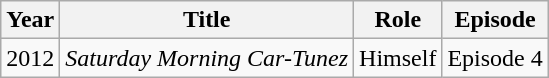<table class="wikitable">
<tr>
<th>Year</th>
<th>Title</th>
<th>Role</th>
<th>Episode</th>
</tr>
<tr>
<td>2012</td>
<td><em>Saturday Morning Car-Tunez</em></td>
<td>Himself</td>
<td>Episode 4</td>
</tr>
</table>
